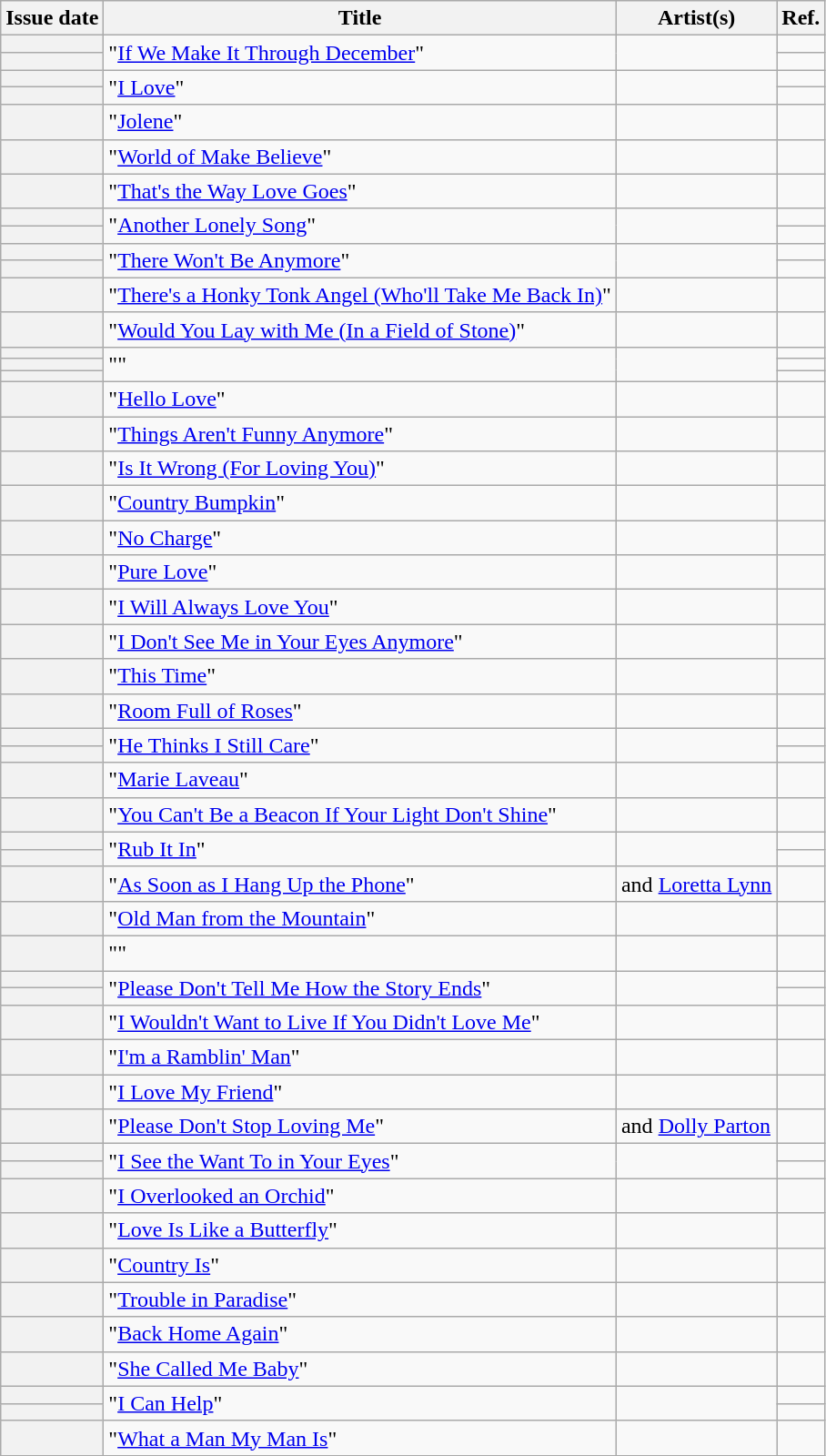<table class="wikitable sortable plainrowheaders">
<tr>
<th scope=col>Issue date</th>
<th scope=col>Title</th>
<th scope=col>Artist(s)</th>
<th scope=col class=unsortable>Ref.</th>
</tr>
<tr>
<th scope=row></th>
<td rowspan=2>"<a href='#'>If We Make It Through December</a>"</td>
<td rowspan=2></td>
<td style="text-align: center;"></td>
</tr>
<tr>
<th scope=row></th>
<td style="text-align: center;"></td>
</tr>
<tr>
<th scope=row></th>
<td rowspan=2>"<a href='#'>I Love</a>"</td>
<td rowspan=2></td>
<td style="text-align: center;"></td>
</tr>
<tr>
<th scope=row></th>
<td style="text-align: center;"></td>
</tr>
<tr>
<th scope=row></th>
<td>"<a href='#'>Jolene</a>"</td>
<td></td>
<td style="text-align: center;"></td>
</tr>
<tr>
<th scope=row></th>
<td>"<a href='#'>World of Make Believe</a>"</td>
<td></td>
<td style="text-align: center;"></td>
</tr>
<tr>
<th scope=row></th>
<td>"<a href='#'>That's the Way Love Goes</a>"</td>
<td></td>
<td style="text-align: center;"></td>
</tr>
<tr>
<th scope=row></th>
<td rowspan=2>"<a href='#'>Another Lonely Song</a>"</td>
<td rowspan=2></td>
<td style="text-align: center;"></td>
</tr>
<tr>
<th scope=row></th>
<td style="text-align: center;"></td>
</tr>
<tr>
<th scope=row></th>
<td rowspan=2>"<a href='#'>There Won't Be Anymore</a>"</td>
<td rowspan=2></td>
<td style="text-align: center;"></td>
</tr>
<tr>
<th scope=row></th>
<td style="text-align: center;"></td>
</tr>
<tr>
<th scope=row></th>
<td>"<a href='#'>There's a Honky Tonk Angel (Who'll Take Me Back In)</a>"</td>
<td></td>
<td style="text-align: center;"></td>
</tr>
<tr>
<th scope=row></th>
<td>"<a href='#'>Would You Lay with Me (In a Field of Stone)</a>"</td>
<td></td>
<td style="text-align: center;"></td>
</tr>
<tr>
<th scope=row></th>
<td rowspan=3>""</td>
<td rowspan=3></td>
<td style="text-align: center;"></td>
</tr>
<tr>
<th scope=row></th>
<td style="text-align: center;"></td>
</tr>
<tr>
<th scope=row></th>
<td style="text-align: center;"></td>
</tr>
<tr>
<th scope=row></th>
<td>"<a href='#'>Hello Love</a>"</td>
<td></td>
<td style="text-align: center;"></td>
</tr>
<tr>
<th scope=row></th>
<td>"<a href='#'>Things Aren't Funny Anymore</a>"</td>
<td></td>
<td style="text-align: center;"></td>
</tr>
<tr>
<th scope=row></th>
<td>"<a href='#'>Is It Wrong (For Loving You)</a>"</td>
<td></td>
<td style="text-align: center;"></td>
</tr>
<tr>
<th scope=row></th>
<td>"<a href='#'>Country Bumpkin</a>"</td>
<td></td>
<td style="text-align: center;"></td>
</tr>
<tr>
<th scope=row></th>
<td>"<a href='#'>No Charge</a>"</td>
<td></td>
<td style="text-align: center;"></td>
</tr>
<tr>
<th scope=row></th>
<td>"<a href='#'>Pure Love</a>"</td>
<td></td>
<td style="text-align: center;"></td>
</tr>
<tr>
<th scope=row></th>
<td>"<a href='#'>I Will Always Love You</a>"</td>
<td></td>
<td style="text-align: center;"></td>
</tr>
<tr>
<th scope=row></th>
<td>"<a href='#'>I Don't See Me in Your Eyes Anymore</a>"</td>
<td></td>
<td style="text-align: center;"></td>
</tr>
<tr>
<th scope=row></th>
<td>"<a href='#'>This Time</a>"</td>
<td></td>
<td style="text-align: center;"></td>
</tr>
<tr>
<th scope=row></th>
<td>"<a href='#'>Room Full of Roses</a>"</td>
<td></td>
<td style="text-align: center;"></td>
</tr>
<tr>
<th scope=row></th>
<td rowspan=2>"<a href='#'>He Thinks I Still Care</a>"</td>
<td rowspan=2></td>
<td style="text-align: center;"></td>
</tr>
<tr>
<th scope=row></th>
<td style="text-align: center;"></td>
</tr>
<tr>
<th scope=row></th>
<td>"<a href='#'>Marie Laveau</a>"</td>
<td></td>
<td style="text-align: center;"></td>
</tr>
<tr>
<th scope=row></th>
<td>"<a href='#'>You Can't Be a Beacon If Your Light Don't Shine</a>"</td>
<td></td>
<td style="text-align: center;"></td>
</tr>
<tr>
<th scope=row></th>
<td rowspan=2>"<a href='#'>Rub It In</a>"</td>
<td rowspan=2></td>
<td style="text-align: center;"></td>
</tr>
<tr>
<th scope=row></th>
<td style="text-align: center;"></td>
</tr>
<tr>
<th scope=row></th>
<td>"<a href='#'>As Soon as I Hang Up the Phone</a>"</td>
<td> and <a href='#'>Loretta Lynn</a></td>
<td style="text-align: center;"></td>
</tr>
<tr>
<th scope=row></th>
<td>"<a href='#'>Old Man from the Mountain</a>"</td>
<td></td>
<td style="text-align: center;"></td>
</tr>
<tr>
<th scope=row></th>
<td>""</td>
<td></td>
<td style="text-align: center;"></td>
</tr>
<tr>
<th scope=row></th>
<td rowspan=2>"<a href='#'>Please Don't Tell Me How the Story Ends</a>"</td>
<td rowspan=2></td>
<td style="text-align: center;"></td>
</tr>
<tr>
<th scope=row></th>
<td style="text-align: center;"></td>
</tr>
<tr>
<th scope=row></th>
<td>"<a href='#'>I Wouldn't Want to Live If You Didn't Love Me</a>"</td>
<td></td>
<td style="text-align: center;"></td>
</tr>
<tr>
<th scope=row></th>
<td>"<a href='#'>I'm a Ramblin' Man</a>"</td>
<td></td>
<td style="text-align: center;"></td>
</tr>
<tr>
<th scope=row></th>
<td>"<a href='#'>I Love My Friend</a>"</td>
<td></td>
<td style="text-align: center;"></td>
</tr>
<tr>
<th scope=row></th>
<td>"<a href='#'>Please Don't Stop Loving Me</a>"</td>
<td> and <a href='#'>Dolly Parton</a></td>
<td style="text-align: center;"></td>
</tr>
<tr>
<th scope=row></th>
<td rowspan=2>"<a href='#'>I See the Want To in Your Eyes</a>"</td>
<td rowspan=2></td>
<td style="text-align: center;"></td>
</tr>
<tr>
<th scope=row></th>
<td style="text-align: center;"></td>
</tr>
<tr>
<th scope=row></th>
<td>"<a href='#'>I Overlooked an Orchid</a>"</td>
<td></td>
<td style="text-align: center;"></td>
</tr>
<tr>
<th scope=row></th>
<td>"<a href='#'>Love Is Like a Butterfly</a>"</td>
<td></td>
<td style="text-align: center;"></td>
</tr>
<tr>
<th scope=row></th>
<td>"<a href='#'>Country Is</a>"</td>
<td></td>
<td style="text-align: center;"></td>
</tr>
<tr>
<th scope=row></th>
<td>"<a href='#'>Trouble in Paradise</a>"</td>
<td></td>
<td style="text-align: center;"></td>
</tr>
<tr>
<th scope=row></th>
<td>"<a href='#'>Back Home Again</a>"</td>
<td></td>
<td style="text-align: center;"></td>
</tr>
<tr>
<th scope=row></th>
<td>"<a href='#'>She Called Me Baby</a>"</td>
<td></td>
<td style="text-align: center;"></td>
</tr>
<tr>
<th scope=row></th>
<td rowspan=2>"<a href='#'>I Can Help</a>"</td>
<td rowspan=2></td>
<td style="text-align: center;"></td>
</tr>
<tr>
<th scope=row></th>
<td style="text-align: center;"></td>
</tr>
<tr>
<th scope=row></th>
<td>"<a href='#'>What a Man My Man Is</a>"</td>
<td></td>
<td style="text-align: center;"></td>
</tr>
</table>
